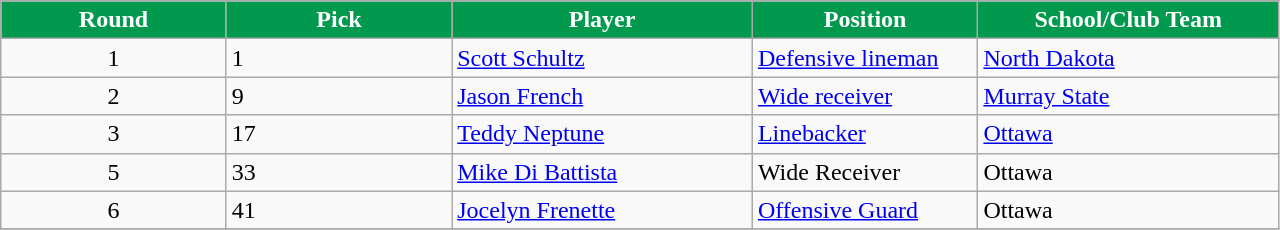<table class="wikitable sortable sortable">
<tr>
<th style="background:#00994D;color:white;" width="15%">Round</th>
<th style="background:#00994D;color:white;" width="15%">Pick</th>
<th style="background:#00994D;color:white;" width="20%">Player</th>
<th style="background:#00994D;color:white;" width="15%">Position</th>
<th style="background:#00994D;color:white;" width="20%">School/Club Team</th>
</tr>
<tr>
<td align=center>1</td>
<td>1</td>
<td><a href='#'>Scott Schultz</a></td>
<td><a href='#'>Defensive lineman</a></td>
<td><a href='#'>North Dakota</a></td>
</tr>
<tr>
<td align=center>2</td>
<td>9</td>
<td><a href='#'>Jason French</a></td>
<td><a href='#'>Wide receiver</a></td>
<td><a href='#'>Murray State</a></td>
</tr>
<tr>
<td align=center>3</td>
<td>17</td>
<td><a href='#'>Teddy Neptune</a></td>
<td><a href='#'>Linebacker</a></td>
<td><a href='#'>Ottawa</a></td>
</tr>
<tr>
<td align=center>5</td>
<td>33</td>
<td><a href='#'>Mike Di Battista</a></td>
<td>Wide Receiver</td>
<td>Ottawa</td>
</tr>
<tr>
<td align=center>6</td>
<td>41</td>
<td><a href='#'>Jocelyn Frenette</a></td>
<td><a href='#'>Offensive Guard</a></td>
<td>Ottawa</td>
</tr>
<tr>
</tr>
</table>
